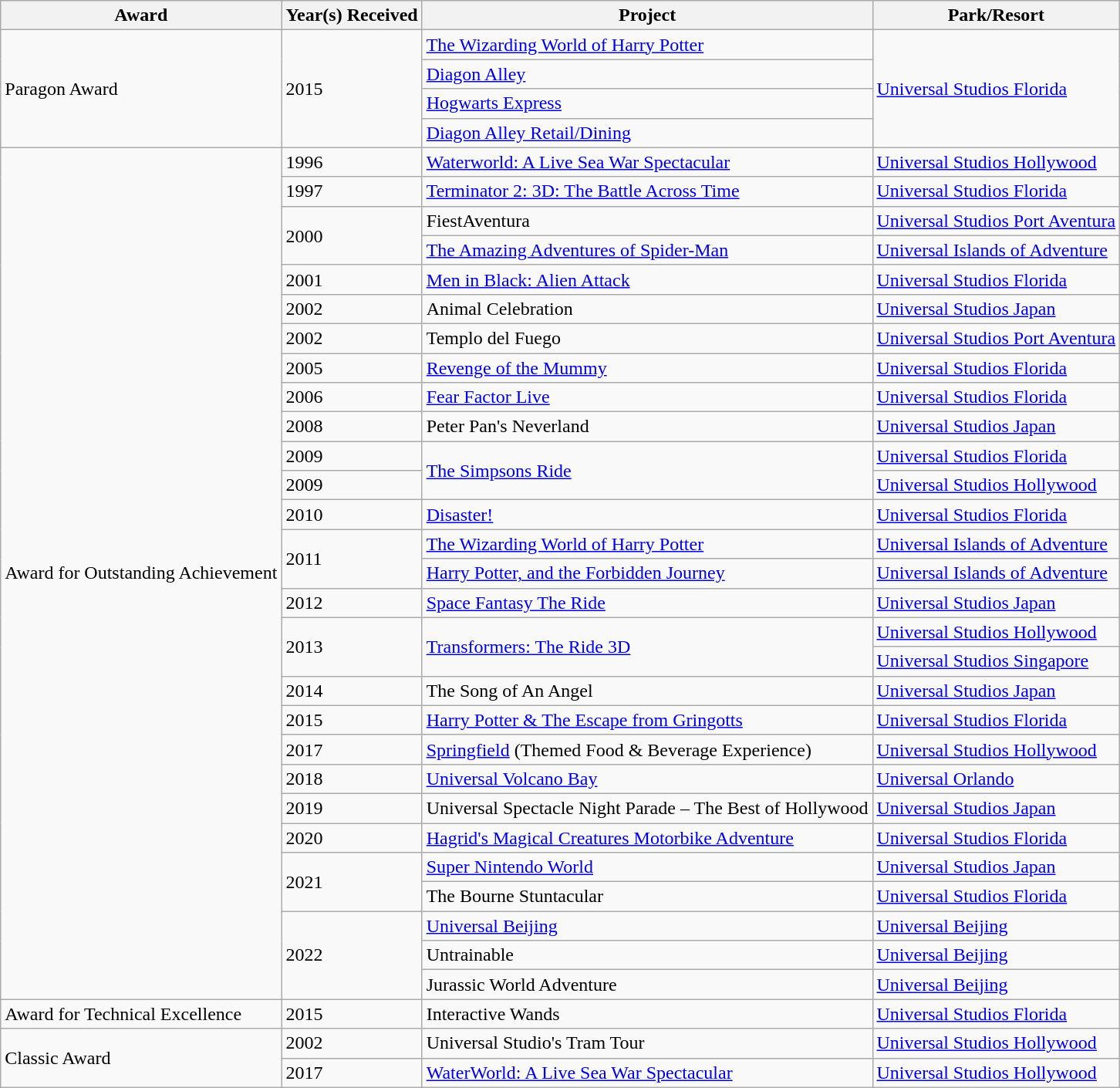<table class="wikitable">
<tr>
<th>Award</th>
<th>Year(s) Received</th>
<th>Project</th>
<th>Park/Resort</th>
</tr>
<tr>
<td rowspan="4">Paragon Award</td>
<td rowspan="4">2015</td>
<td><a href='#'>The Wizarding World of Harry Potter</a></td>
<td rowspan="4"><a href='#'>Universal Studios Florida</a></td>
</tr>
<tr>
<td><a href='#'>Diagon Alley</a></td>
</tr>
<tr>
<td><a href='#'>Hogwarts Express</a></td>
</tr>
<tr>
<td><a href='#'>Diagon Alley Retail/Dining</a></td>
</tr>
<tr>
<td rowspan="29">Award for Outstanding Achievement</td>
<td>1996</td>
<td><a href='#'>Waterworld: A Live Sea War Spectacular</a></td>
<td><a href='#'>Universal Studios Hollywood</a></td>
</tr>
<tr>
<td>1997</td>
<td><a href='#'>Terminator 2: 3D: The Battle Across Time</a></td>
<td><a href='#'>Universal Studios Florida</a></td>
</tr>
<tr>
<td rowspan="2">2000</td>
<td>FiestAventura</td>
<td><a href='#'>Universal Studios Port Aventura</a></td>
</tr>
<tr>
<td><a href='#'>The Amazing Adventures of Spider-Man</a></td>
<td><a href='#'>Universal Islands of Adventure</a></td>
</tr>
<tr>
<td>2001</td>
<td><a href='#'>Men in Black: Alien Attack</a></td>
<td><a href='#'>Universal Studios Florida</a></td>
</tr>
<tr>
<td>2002</td>
<td>Animal Celebration</td>
<td><a href='#'>Universal Studios Japan</a></td>
</tr>
<tr>
<td>2002</td>
<td>Templo del Fuego</td>
<td><a href='#'>Universal Studios Port Aventura</a></td>
</tr>
<tr>
<td>2005</td>
<td><a href='#'>Revenge of the Mummy</a></td>
<td><a href='#'>Universal Studios Florida</a></td>
</tr>
<tr>
<td>2006</td>
<td><a href='#'>Fear Factor Live</a></td>
<td><a href='#'>Universal Studios Florida</a></td>
</tr>
<tr>
<td>2008</td>
<td>Peter Pan's Neverland</td>
<td><a href='#'>Universal Studios Japan</a></td>
</tr>
<tr>
<td>2009</td>
<td rowspan="2"><a href='#'>The Simpsons Ride</a></td>
<td><a href='#'>Universal Studios Florida</a></td>
</tr>
<tr>
<td>2009</td>
<td><a href='#'>Universal Studios Hollywood</a></td>
</tr>
<tr>
<td>2010</td>
<td><a href='#'>Disaster!</a></td>
<td><a href='#'>Universal Studios Florida</a></td>
</tr>
<tr>
<td rowspan="2">2011</td>
<td><a href='#'>The Wizarding World of Harry Potter</a></td>
<td><a href='#'>Universal Islands of Adventure</a></td>
</tr>
<tr>
<td><a href='#'>Harry Potter, and the Forbidden Journey</a></td>
<td><a href='#'>Universal Islands of Adventure</a></td>
</tr>
<tr>
<td>2012</td>
<td><a href='#'>Space Fantasy The Ride</a></td>
<td><a href='#'>Universal Studios Japan</a></td>
</tr>
<tr>
<td rowspan="2">2013</td>
<td rowspan="2"><a href='#'>Transformers: The Ride 3D</a></td>
<td><a href='#'>Universal Studios Hollywood</a></td>
</tr>
<tr>
<td><a href='#'>Universal Studios Singapore</a></td>
</tr>
<tr>
<td>2014</td>
<td>The Song of An Angel</td>
<td><a href='#'>Universal Studios Japan</a></td>
</tr>
<tr>
<td>2015</td>
<td><a href='#'>Harry Potter & The Escape from Gringotts</a></td>
<td><a href='#'>Universal Studios Florida</a></td>
</tr>
<tr>
<td>2017</td>
<td><a href='#'>Springfield</a> (Themed Food & Beverage Experience)</td>
<td><a href='#'>Universal Studios Hollywood</a></td>
</tr>
<tr>
<td>2018</td>
<td><a href='#'>Universal Volcano Bay</a></td>
<td><a href='#'>Universal Orlando</a></td>
</tr>
<tr>
<td>2019</td>
<td>Universal Spectacle Night Parade – The Best of Hollywood</td>
<td><a href='#'>Universal Studios Japan</a></td>
</tr>
<tr>
<td>2020</td>
<td><a href='#'>Hagrid's Magical Creatures Motorbike Adventure</a></td>
<td><a href='#'>Universal Studios Florida</a></td>
</tr>
<tr>
<td rowspan="2">2021</td>
<td><a href='#'>Super Nintendo World</a></td>
<td><a href='#'>Universal Studios Japan</a></td>
</tr>
<tr>
<td>The Bourne Stuntacular</td>
<td><a href='#'>Universal Studios Florida</a></td>
</tr>
<tr>
<td rowspan="3">2022</td>
<td><a href='#'>Universal Beijing</a></td>
<td><a href='#'>Universal Beijing</a></td>
</tr>
<tr>
<td>Untrainable</td>
<td><a href='#'>Universal Beijing</a></td>
</tr>
<tr>
<td>Jurassic World Adventure</td>
<td><a href='#'>Universal Beijing</a></td>
</tr>
<tr>
<td>Award for Technical Excellence</td>
<td>2015</td>
<td>Interactive Wands</td>
<td><a href='#'>Universal Studios Florida</a></td>
</tr>
<tr>
<td rowspan="2">Classic Award</td>
<td>2002</td>
<td>Universal Studio's Tram Tour</td>
<td><a href='#'>Universal Studios Hollywood</a></td>
</tr>
<tr>
<td>2017</td>
<td><a href='#'>WaterWorld: A Live Sea War Spectacular</a></td>
<td><a href='#'>Universal Studios Hollywood</a></td>
</tr>
</table>
